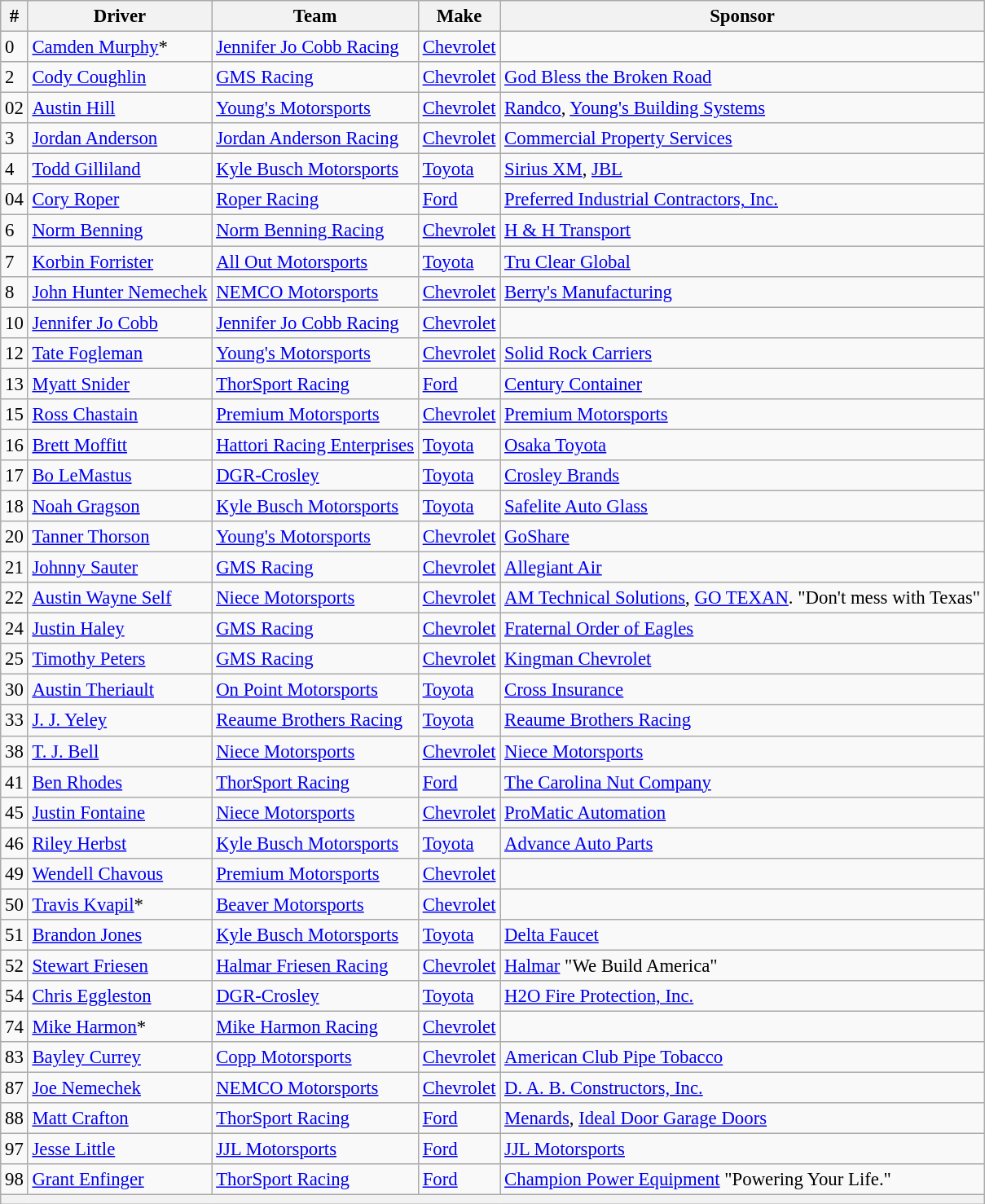<table class="wikitable" style="font-size:95%">
<tr>
<th>#</th>
<th>Driver</th>
<th>Team</th>
<th>Make</th>
<th>Sponsor</th>
</tr>
<tr>
<td>0</td>
<td><a href='#'>Camden Murphy</a>*</td>
<td><a href='#'>Jennifer Jo Cobb Racing</a></td>
<td><a href='#'>Chevrolet</a></td>
<td></td>
</tr>
<tr>
<td>2</td>
<td><a href='#'>Cody Coughlin</a></td>
<td><a href='#'>GMS Racing</a></td>
<td><a href='#'>Chevrolet</a></td>
<td><a href='#'>God Bless the Broken Road</a></td>
</tr>
<tr>
<td>02</td>
<td><a href='#'>Austin Hill</a></td>
<td><a href='#'>Young's Motorsports</a></td>
<td><a href='#'>Chevrolet</a></td>
<td><a href='#'>Randco</a>, <a href='#'>Young's Building Systems</a></td>
</tr>
<tr>
<td>3</td>
<td><a href='#'>Jordan Anderson</a></td>
<td><a href='#'>Jordan Anderson Racing</a></td>
<td><a href='#'>Chevrolet</a></td>
<td><a href='#'>Commercial Property Services</a></td>
</tr>
<tr>
<td>4</td>
<td><a href='#'>Todd Gilliland</a></td>
<td><a href='#'>Kyle Busch Motorsports</a></td>
<td><a href='#'>Toyota</a></td>
<td><a href='#'>Sirius XM</a>, <a href='#'>JBL</a></td>
</tr>
<tr>
<td>04</td>
<td><a href='#'>Cory Roper</a></td>
<td><a href='#'>Roper Racing</a></td>
<td><a href='#'>Ford</a></td>
<td><a href='#'>Preferred Industrial Contractors, Inc.</a></td>
</tr>
<tr>
<td>6</td>
<td><a href='#'>Norm Benning</a></td>
<td><a href='#'>Norm Benning Racing</a></td>
<td><a href='#'>Chevrolet</a></td>
<td><a href='#'>H & H Transport</a></td>
</tr>
<tr>
<td>7</td>
<td><a href='#'>Korbin Forrister</a></td>
<td><a href='#'>All Out Motorsports</a></td>
<td><a href='#'>Toyota</a></td>
<td><a href='#'>Tru Clear Global</a></td>
</tr>
<tr>
<td>8</td>
<td><a href='#'>John Hunter Nemechek</a></td>
<td><a href='#'>NEMCO Motorsports</a></td>
<td><a href='#'>Chevrolet</a></td>
<td><a href='#'>Berry's Manufacturing</a></td>
</tr>
<tr>
<td>10</td>
<td><a href='#'>Jennifer Jo Cobb</a></td>
<td><a href='#'>Jennifer Jo Cobb Racing</a></td>
<td><a href='#'>Chevrolet</a></td>
<td></td>
</tr>
<tr>
<td>12</td>
<td><a href='#'>Tate Fogleman</a></td>
<td><a href='#'>Young's Motorsports</a></td>
<td><a href='#'>Chevrolet</a></td>
<td><a href='#'>Solid Rock Carriers</a></td>
</tr>
<tr>
<td>13</td>
<td><a href='#'>Myatt Snider</a></td>
<td><a href='#'>ThorSport Racing</a></td>
<td><a href='#'>Ford</a></td>
<td><a href='#'>Century Container</a></td>
</tr>
<tr>
<td>15</td>
<td><a href='#'>Ross Chastain</a></td>
<td><a href='#'>Premium Motorsports</a></td>
<td><a href='#'>Chevrolet</a></td>
<td><a href='#'>Premium Motorsports</a></td>
</tr>
<tr>
<td>16</td>
<td><a href='#'>Brett Moffitt</a></td>
<td><a href='#'>Hattori Racing Enterprises</a></td>
<td><a href='#'>Toyota</a></td>
<td><a href='#'>Osaka Toyota</a></td>
</tr>
<tr>
<td>17</td>
<td><a href='#'>Bo LeMastus</a></td>
<td><a href='#'>DGR-Crosley</a></td>
<td><a href='#'>Toyota</a></td>
<td><a href='#'>Crosley Brands</a></td>
</tr>
<tr>
<td>18</td>
<td><a href='#'>Noah Gragson</a></td>
<td><a href='#'>Kyle Busch Motorsports</a></td>
<td><a href='#'>Toyota</a></td>
<td><a href='#'>Safelite Auto Glass</a></td>
</tr>
<tr>
<td>20</td>
<td><a href='#'>Tanner Thorson</a></td>
<td><a href='#'>Young's Motorsports</a></td>
<td><a href='#'>Chevrolet</a></td>
<td><a href='#'>GoShare</a></td>
</tr>
<tr>
<td>21</td>
<td><a href='#'>Johnny Sauter</a></td>
<td><a href='#'>GMS Racing</a></td>
<td><a href='#'>Chevrolet</a></td>
<td><a href='#'>Allegiant Air</a></td>
</tr>
<tr>
<td>22</td>
<td><a href='#'>Austin Wayne Self</a></td>
<td><a href='#'>Niece Motorsports</a></td>
<td><a href='#'>Chevrolet</a></td>
<td><a href='#'>AM Technical Solutions</a>, <a href='#'>GO TEXAN</a>. "Don't mess with Texas"</td>
</tr>
<tr>
<td>24</td>
<td><a href='#'>Justin Haley</a></td>
<td><a href='#'>GMS Racing</a></td>
<td><a href='#'>Chevrolet</a></td>
<td><a href='#'>Fraternal Order of Eagles</a></td>
</tr>
<tr>
<td>25</td>
<td><a href='#'>Timothy Peters</a></td>
<td><a href='#'>GMS Racing</a></td>
<td><a href='#'>Chevrolet</a></td>
<td><a href='#'>Kingman Chevrolet</a></td>
</tr>
<tr>
<td>30</td>
<td><a href='#'>Austin Theriault</a></td>
<td><a href='#'>On Point Motorsports</a></td>
<td><a href='#'>Toyota</a></td>
<td><a href='#'>Cross Insurance</a></td>
</tr>
<tr>
<td>33</td>
<td><a href='#'>J. J. Yeley</a></td>
<td><a href='#'>Reaume Brothers Racing</a></td>
<td><a href='#'>Toyota</a></td>
<td><a href='#'>Reaume Brothers Racing</a></td>
</tr>
<tr>
<td>38</td>
<td><a href='#'>T. J. Bell</a></td>
<td><a href='#'>Niece Motorsports</a></td>
<td><a href='#'>Chevrolet</a></td>
<td><a href='#'>Niece Motorsports</a></td>
</tr>
<tr>
<td>41</td>
<td><a href='#'>Ben Rhodes</a></td>
<td><a href='#'>ThorSport Racing</a></td>
<td><a href='#'>Ford</a></td>
<td><a href='#'>The Carolina Nut Company</a></td>
</tr>
<tr>
<td>45</td>
<td><a href='#'>Justin Fontaine</a></td>
<td><a href='#'>Niece Motorsports</a></td>
<td><a href='#'>Chevrolet</a></td>
<td><a href='#'>ProMatic Automation</a></td>
</tr>
<tr>
<td>46</td>
<td><a href='#'>Riley Herbst</a></td>
<td><a href='#'>Kyle Busch Motorsports</a></td>
<td><a href='#'>Toyota</a></td>
<td><a href='#'>Advance Auto Parts</a></td>
</tr>
<tr>
<td>49</td>
<td><a href='#'>Wendell Chavous</a></td>
<td><a href='#'>Premium Motorsports</a></td>
<td><a href='#'>Chevrolet</a></td>
<td> </td>
</tr>
<tr>
<td>50</td>
<td><a href='#'>Travis Kvapil</a>*</td>
<td><a href='#'>Beaver Motorsports</a></td>
<td><a href='#'>Chevrolet</a></td>
<td> </td>
</tr>
<tr>
<td>51</td>
<td><a href='#'>Brandon Jones</a></td>
<td><a href='#'>Kyle Busch Motorsports</a></td>
<td><a href='#'>Toyota</a></td>
<td><a href='#'>Delta Faucet</a></td>
</tr>
<tr>
<td>52</td>
<td><a href='#'>Stewart Friesen</a></td>
<td><a href='#'>Halmar Friesen Racing</a></td>
<td><a href='#'>Chevrolet</a></td>
<td><a href='#'>Halmar</a> "We Build America"</td>
</tr>
<tr>
<td>54</td>
<td><a href='#'>Chris Eggleston</a></td>
<td><a href='#'>DGR-Crosley</a></td>
<td><a href='#'>Toyota</a></td>
<td><a href='#'>H2O Fire Protection, Inc.</a></td>
</tr>
<tr>
<td>74</td>
<td><a href='#'>Mike Harmon</a>*</td>
<td><a href='#'>Mike Harmon Racing</a></td>
<td><a href='#'>Chevrolet</a></td>
<td></td>
</tr>
<tr>
<td>83</td>
<td><a href='#'>Bayley Currey</a></td>
<td><a href='#'>Copp Motorsports</a></td>
<td><a href='#'>Chevrolet</a></td>
<td><a href='#'>American Club Pipe Tobacco</a></td>
</tr>
<tr>
<td>87</td>
<td><a href='#'>Joe Nemechek</a></td>
<td><a href='#'>NEMCO Motorsports</a></td>
<td><a href='#'>Chevrolet</a></td>
<td><a href='#'>D. A. B. Constructors, Inc.</a></td>
</tr>
<tr>
<td>88</td>
<td><a href='#'>Matt Crafton</a></td>
<td><a href='#'>ThorSport Racing</a></td>
<td><a href='#'>Ford</a></td>
<td><a href='#'>Menards</a>, <a href='#'>Ideal Door Garage Doors</a></td>
</tr>
<tr>
<td>97</td>
<td><a href='#'>Jesse Little</a></td>
<td><a href='#'>JJL Motorsports</a></td>
<td><a href='#'>Ford</a></td>
<td><a href='#'>JJL Motorsports</a></td>
</tr>
<tr>
<td>98</td>
<td><a href='#'>Grant Enfinger</a></td>
<td><a href='#'>ThorSport Racing</a></td>
<td><a href='#'>Ford</a></td>
<td><a href='#'>Champion Power Equipment</a> "Powering Your Life."</td>
</tr>
<tr>
<th colspan="5"></th>
</tr>
</table>
